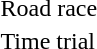<table>
<tr>
<td>Road race</td>
<td></td>
<td></td>
<td></td>
</tr>
<tr>
<td>Time trial</td>
<td></td>
<td></td>
<td></td>
</tr>
</table>
